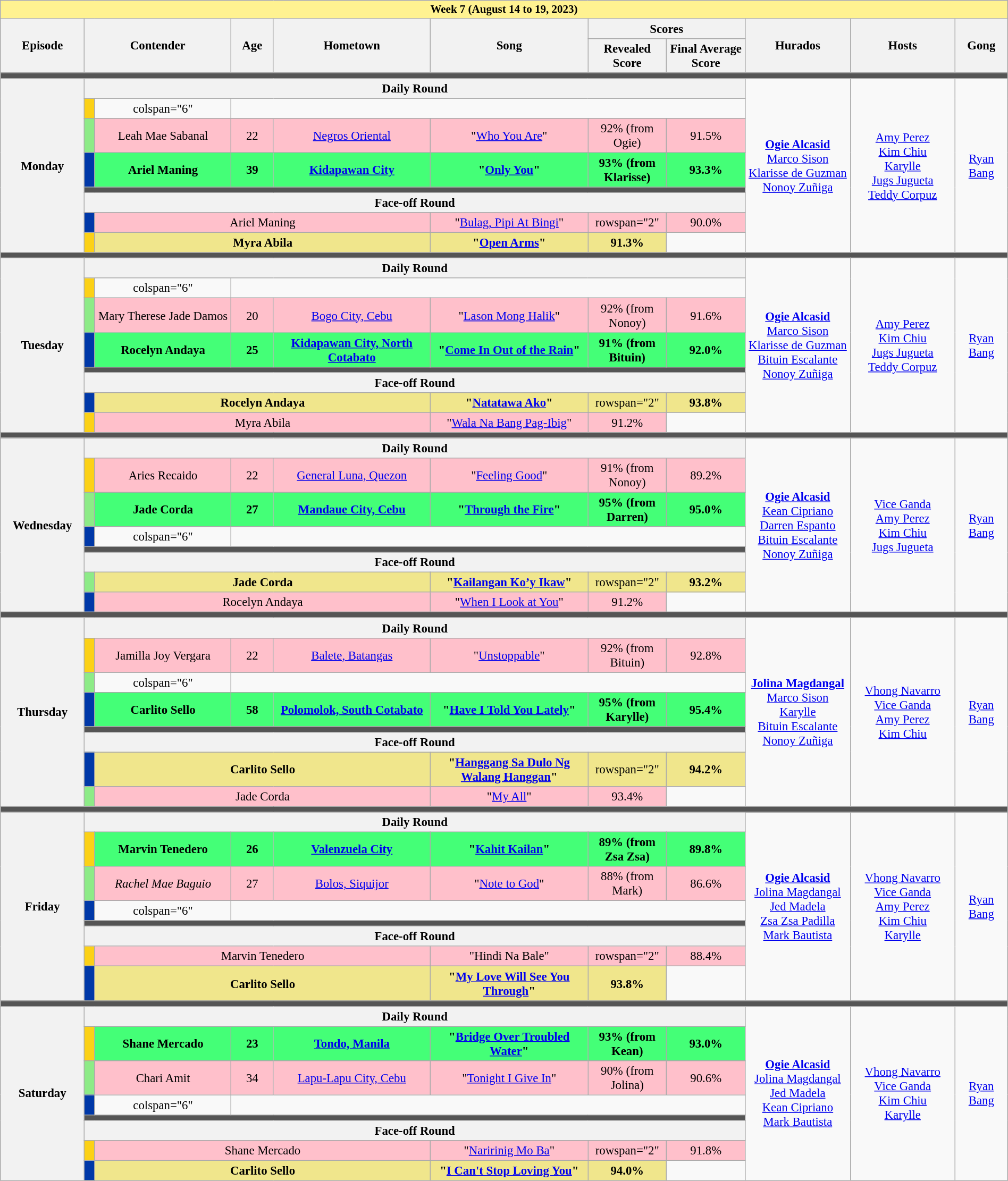<table class="wikitable mw-collapsible mw-collapsed" style="width:100%; text-align:center; font-size:95%;">
<tr>
<th colspan="11" style="background-color:#fff291;font-size:14px">Week 7 (August 14 to 19, 2023)</th>
</tr>
<tr>
<th rowspan="2" width="8%">Episode</th>
<th colspan="2" rowspan="2" width="14%">Contender</th>
<th rowspan="2" width="04%">Age</th>
<th rowspan="2" width="15%">Hometown</th>
<th rowspan="2" width="15%">Song</th>
<th colspan="2">Scores</th>
<th rowspan="2" width="10%">Hurados</th>
<th rowspan="2" width="10%">Hosts</th>
<th rowspan="2" width="05%">Gong</th>
</tr>
<tr>
<th width="7.5%">Revealed Score</th>
<th width="7.5%">Final Average Score</th>
</tr>
<tr>
<td colspan="11" style="background:#555;"></td>
</tr>
<tr>
<th rowspan="8">Monday<br></th>
<th colspan="7">Daily Round</th>
<td rowspan="8"><strong><a href='#'>Ogie Alcasid</a></strong><br><a href='#'>Marco Sison</a><br><a href='#'>Klarisse de Guzman</a><br><a href='#'>Nonoy Zuñiga</a></td>
<td rowspan="8"><a href='#'>Amy Perez</a><br><a href='#'>Kim Chiu</a><br><a href='#'>Karylle</a><br><a href='#'>Jugs Jugueta</a><br><a href='#'>Teddy Corpuz</a></td>
<td rowspan="8"><a href='#'>Ryan Bang</a></td>
</tr>
<tr>
<td style="background:#FCD116" width="01%"></td>
<td>colspan="6" </td>
</tr>
<tr style="background:pink" |>
<td style="background:#8deb87"></td>
<td>Leah Mae Sabanal</td>
<td>22</td>
<td><a href='#'>Negros Oriental</a></td>
<td>"<a href='#'>Who You Are</a>"</td>
<td>92% (from Ogie)</td>
<td>91.5%</td>
</tr>
<tr style="background:#44ff77" |>
<td style="background:#0038A8"></td>
<td><strong>Ariel Maning</strong></td>
<td><strong>39</strong></td>
<td><strong><a href='#'>Kidapawan City</a></strong></td>
<td><strong>"<a href='#'>Only You</a>"</strong></td>
<td><strong>93% (from Klarisse)</strong></td>
<td><strong>93.3%</strong></td>
</tr>
<tr>
<td colspan="7" style="background:#555;"></td>
</tr>
<tr>
<th colspan="7">Face-off Round</th>
</tr>
<tr style="background:pink" |>
<td style="background:#0038A8"></td>
<td colspan="3">Ariel Maning</td>
<td>"<a href='#'>Bulag, Pipi At Bingi</a>"</td>
<td>rowspan="2" </td>
<td>90.0%</td>
</tr>
<tr style="background:khaki" |>
<td style="background:#FCD116"></td>
<td colspan="3"><strong>Myra Abila</strong></td>
<td><strong>"<a href='#'>Open Arms</a>"</strong></td>
<td><strong>91.3%</strong></td>
</tr>
<tr>
<td colspan="11" style="background:#555;"></td>
</tr>
<tr>
<th rowspan="8">Tuesday<br></th>
<th colspan="7">Daily Round</th>
<td rowspan="8"><strong><a href='#'>Ogie Alcasid</a></strong><br><a href='#'>Marco Sison</a><br><a href='#'>Klarisse de Guzman</a><br><a href='#'>Bituin Escalante</a><br><a href='#'>Nonoy Zuñiga</a></td>
<td rowspan="8"><a href='#'>Amy Perez</a><br><a href='#'>Kim Chiu</a><br><a href='#'>Jugs Jugueta</a><br><a href='#'>Teddy Corpuz</a></td>
<td rowspan="8"><a href='#'>Ryan Bang</a></td>
</tr>
<tr>
<td style="background:#FCD116"></td>
<td>colspan="6" </td>
</tr>
<tr style="background:pink" |>
<td style="background:#8deb87"></td>
<td>Mary Therese Jade Damos</td>
<td>20</td>
<td><a href='#'>Bogo City, Cebu</a></td>
<td>"<a href='#'>Lason Mong Halik</a>"</td>
<td>92% (from Nonoy)</td>
<td>91.6%</td>
</tr>
<tr style="background:#44ff77" |>
<td style="background:#0038A8"></td>
<td><strong>Rocelyn Andaya</strong></td>
<td><strong>25</strong></td>
<td><strong><a href='#'>Kidapawan City, North Cotabato</a></strong></td>
<td><strong>"<a href='#'>Come In Out of the Rain</a>"</strong></td>
<td><strong>91% (from Bituin)</strong></td>
<td><strong>92.0%</strong></td>
</tr>
<tr>
<td colspan="7" style="background:#555;"></td>
</tr>
<tr>
<th colspan="7">Face-off Round</th>
</tr>
<tr style="background:khaki" |>
<td style="background:#0038A8"></td>
<td colspan="3"><strong>Rocelyn Andaya</strong></td>
<td><strong>"<a href='#'>Natatawa Ako</a>"</strong></td>
<td>rowspan="2" </td>
<td><strong>93.8%</strong></td>
</tr>
<tr style="background:pink" |>
<td style="background:#FCD116"></td>
<td colspan="3">Myra Abila</td>
<td>"<a href='#'>Wala Na Bang Pag-Ibig</a>"</td>
<td>91.2%</td>
</tr>
<tr>
<td colspan="11" style="background:#555;"></td>
</tr>
<tr>
<th rowspan="8">Wednesday<br></th>
<th colspan="7">Daily Round</th>
<td rowspan="8"><strong><a href='#'>Ogie Alcasid</a></strong><br><a href='#'>Kean Cipriano</a><br><a href='#'>Darren Espanto</a><br><a href='#'>Bituin Escalante</a><br><a href='#'>Nonoy Zuñiga</a></td>
<td rowspan="8"><a href='#'>Vice Ganda</a><br><a href='#'>Amy Perez</a><br><a href='#'>Kim Chiu</a><br><a href='#'>Jugs Jugueta</a></td>
<td rowspan="8"><a href='#'>Ryan Bang</a></td>
</tr>
<tr style="background:pink" |>
<td style="background:#FCD116"></td>
<td>Aries Recaido</td>
<td>22</td>
<td><a href='#'>General Luna, Quezon</a></td>
<td>"<a href='#'>Feeling Good</a>"</td>
<td>91% (from Nonoy)</td>
<td>89.2%</td>
</tr>
<tr style="background:#44ff77" |>
<td style="background:#8deb87"></td>
<td><strong>Jade Corda</strong></td>
<td><strong>27</strong></td>
<td><strong><a href='#'>Mandaue City, Cebu</a></strong></td>
<td><strong>"<a href='#'>Through the Fire</a>"</strong></td>
<td><strong>95% (from Darren)</strong></td>
<td><strong>95.0%</strong></td>
</tr>
<tr>
<td style="background:#0038A8"></td>
<td>colspan="6" </td>
</tr>
<tr>
<td colspan="7" style="background:#555;"></td>
</tr>
<tr>
<th colspan="7">Face-off Round</th>
</tr>
<tr style="background:khaki" |>
<td style="background:#8deb87"></td>
<td colspan="3"><strong>Jade Corda</strong></td>
<td><strong>"<a href='#'>Kailangan Ko’y Ikaw</a>"</strong></td>
<td>rowspan="2" </td>
<td><strong>93.2%</strong></td>
</tr>
<tr style="background:pink" |>
<td style="background:#0038A8"></td>
<td colspan="3">Rocelyn Andaya</td>
<td>"<a href='#'>When I Look at You</a>"</td>
<td>91.2%</td>
</tr>
<tr>
<td colspan="11" style="background:#555;"></td>
</tr>
<tr>
<th rowspan="8">Thursday<br></th>
<th colspan="7">Daily Round</th>
<td rowspan="8"><strong><a href='#'>Jolina Magdangal</a></strong><br><a href='#'>Marco Sison</a><br><a href='#'>Karylle</a><br><a href='#'>Bituin Escalante</a><br><a href='#'>Nonoy Zuñiga</a></td>
<td rowspan="8"><a href='#'>Vhong Navarro</a><br><a href='#'>Vice Ganda</a><br><a href='#'>Amy Perez</a><br><a href='#'>Kim Chiu</a></td>
<td rowspan="8"><a href='#'>Ryan Bang</a></td>
</tr>
<tr style="background:pink" |>
<td style="background:#FCD116"></td>
<td>Jamilla Joy Vergara</td>
<td>22</td>
<td><a href='#'>Balete, Batangas</a></td>
<td>"<a href='#'>Unstoppable</a>"</td>
<td>92% (from Bituin)</td>
<td>92.8%</td>
</tr>
<tr>
<td style="background:#8deb87"></td>
<td>colspan="6" </td>
</tr>
<tr style="background:#44ff77" |>
<td style="background:#0038A8"></td>
<td><strong>Carlito Sello</strong></td>
<td><strong>58</strong></td>
<td><strong><a href='#'>Polomolok, South Cotabato</a></strong></td>
<td><strong>"<a href='#'>Have I Told You Lately</a>"</strong></td>
<td><strong>95% (from Karylle)</strong></td>
<td><strong>95.4%</strong></td>
</tr>
<tr>
<td colspan="7" style="background:#555;"></td>
</tr>
<tr>
<th colspan="7">Face-off Round</th>
</tr>
<tr style="background:khaki" |>
<td style="background:#0038A8"></td>
<td colspan="3"><strong>Carlito Sello</strong></td>
<td><strong>"<a href='#'>Hanggang Sa Dulo Ng Walang Hanggan</a>"</strong></td>
<td>rowspan="2" </td>
<td><strong>94.2%</strong></td>
</tr>
<tr style="background:pink" |>
<td style="background:#8deb87"></td>
<td colspan="3">Jade Corda</td>
<td>"<a href='#'>My All</a>"</td>
<td>93.4%</td>
</tr>
<tr>
<td colspan="11" style="background:#555;"></td>
</tr>
<tr>
<th rowspan="8">Friday<br></th>
<th colspan="7">Daily Round</th>
<td rowspan="8"><strong><a href='#'>Ogie Alcasid</a></strong><br><a href='#'>Jolina Magdangal</a><br><a href='#'>Jed Madela</a><br><a href='#'>Zsa Zsa Padilla</a><br><a href='#'>Mark Bautista</a></td>
<td rowspan="8"><a href='#'>Vhong Navarro</a><br><a href='#'>Vice Ganda</a><br><a href='#'>Amy Perez</a><br><a href='#'>Kim Chiu</a><br><a href='#'>Karylle</a></td>
<td rowspan="8"><a href='#'>Ryan Bang</a></td>
</tr>
<tr style="background:#44ff77" |>
<td style="background:#FCD116"></td>
<td><strong>Marvin Tenedero</strong></td>
<td><strong>26</strong></td>
<td><strong><a href='#'>Valenzuela City</a></strong></td>
<td><strong>"<a href='#'>Kahit Kailan</a>"</strong></td>
<td><strong>89% (from Zsa Zsa)</strong></td>
<td><strong>89.8%</strong></td>
</tr>
<tr style="background:pink" |>
<td style="background:#8deb87"></td>
<td><em>Rachel Mae Baguio</em></td>
<td>27</td>
<td><a href='#'>Bolos, Siquijor</a></td>
<td>"<a href='#'>Note to God</a>"</td>
<td>88% (from Mark)</td>
<td>86.6%</td>
</tr>
<tr>
<td style="background:#0038A8"></td>
<td>colspan="6" </td>
</tr>
<tr>
<td colspan="7" style="background:#555;"></td>
</tr>
<tr>
<th colspan="7">Face-off Round</th>
</tr>
<tr style="background:pink" |>
<td style="background:#FCD116"></td>
<td colspan="3">Marvin Tenedero</td>
<td>"Hindi Na Bale"</td>
<td>rowspan="2" </td>
<td>88.4%</td>
</tr>
<tr style="background:khaki" |>
<td style="background:#0038A8"></td>
<td colspan="3"><strong>Carlito Sello</strong></td>
<td><strong>"<a href='#'>My Love Will See You Through</a>"</strong></td>
<td><strong>93.8%</strong></td>
</tr>
<tr>
<td colspan="11" style="background:#555;"></td>
</tr>
<tr>
<th rowspan="8">Saturday <br></th>
<th colspan="7">Daily Round</th>
<td rowspan="8"><strong><a href='#'>Ogie Alcasid</a></strong><br><a href='#'>Jolina Magdangal</a><br><a href='#'>Jed Madela</a><br><a href='#'>Kean Cipriano</a><br><a href='#'>Mark Bautista</a></td>
<td rowspan="8"><a href='#'>Vhong Navarro</a><br><a href='#'>Vice Ganda</a><br><a href='#'>Kim Chiu</a><br><a href='#'>Karylle</a></td>
<td rowspan="8"><a href='#'>Ryan Bang</a></td>
</tr>
<tr style="background:#44ff77" |>
<td style="background:#FCD116"></td>
<td><strong>Shane Mercado</strong></td>
<td><strong>23</strong></td>
<td><strong><a href='#'>Tondo, Manila</a></strong></td>
<td><strong>"<a href='#'>Bridge Over Troubled Water</a>"</strong></td>
<td><strong>93% (from Kean)</strong></td>
<td><strong>93.0%</strong></td>
</tr>
<tr style="background:pink" |>
<td style="background:#8deb87"></td>
<td>Chari Amit</td>
<td>34</td>
<td><a href='#'>Lapu-Lapu City, Cebu</a></td>
<td>"<a href='#'>Tonight I Give In</a>"</td>
<td>90% (from Jolina)</td>
<td>90.6%</td>
</tr>
<tr>
<td style="background:#0038A8"></td>
<td>colspan="6" </td>
</tr>
<tr>
<td colspan="7" style="background:#555;"></td>
</tr>
<tr>
<th colspan="7">Face-off Round</th>
</tr>
<tr style="background:pink" |>
<td style="background:#FCD116"></td>
<td colspan="3">Shane Mercado</td>
<td>"<a href='#'>Naririnig Mo Ba</a>"</td>
<td>rowspan="2" </td>
<td>91.8%</td>
</tr>
<tr style="background:khaki" |>
<td style="background:#0038A8"></td>
<td colspan="3"><strong>Carlito Sello</strong></td>
<td><strong>"<a href='#'>I Can't Stop Loving You</a>"</strong></td>
<td><strong>94.0%</strong></td>
</tr>
</table>
